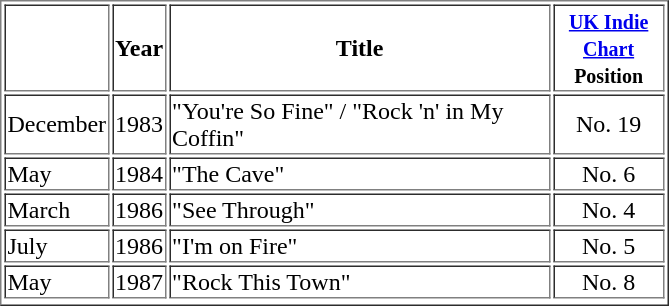<table border="1" cellpadding="1">
<tr>
<th width="30"></th>
<th width="30"><strong>Year</strong></th>
<th width="250"><strong>Title</strong></th>
<th width="70"><strong><small><a href='#'>UK Indie Chart</a> Position</small></strong></th>
</tr>
<tr>
<td>December</td>
<td>1983</td>
<td>"You're So Fine" / "Rock 'n' in My Coffin"</td>
<td align="center">No. 19</td>
</tr>
<tr>
<td>May</td>
<td>1984</td>
<td>"The Cave"</td>
<td align="center">No. 6</td>
</tr>
<tr>
<td>March</td>
<td>1986</td>
<td>"See Through"</td>
<td align="center">No. 4</td>
</tr>
<tr>
<td>July</td>
<td>1986</td>
<td>"I'm on Fire"</td>
<td align="center">No. 5</td>
</tr>
<tr>
<td>May</td>
<td>1987</td>
<td>"Rock This Town"</td>
<td align="center">No. 8</td>
</tr>
<tr>
</tr>
</table>
